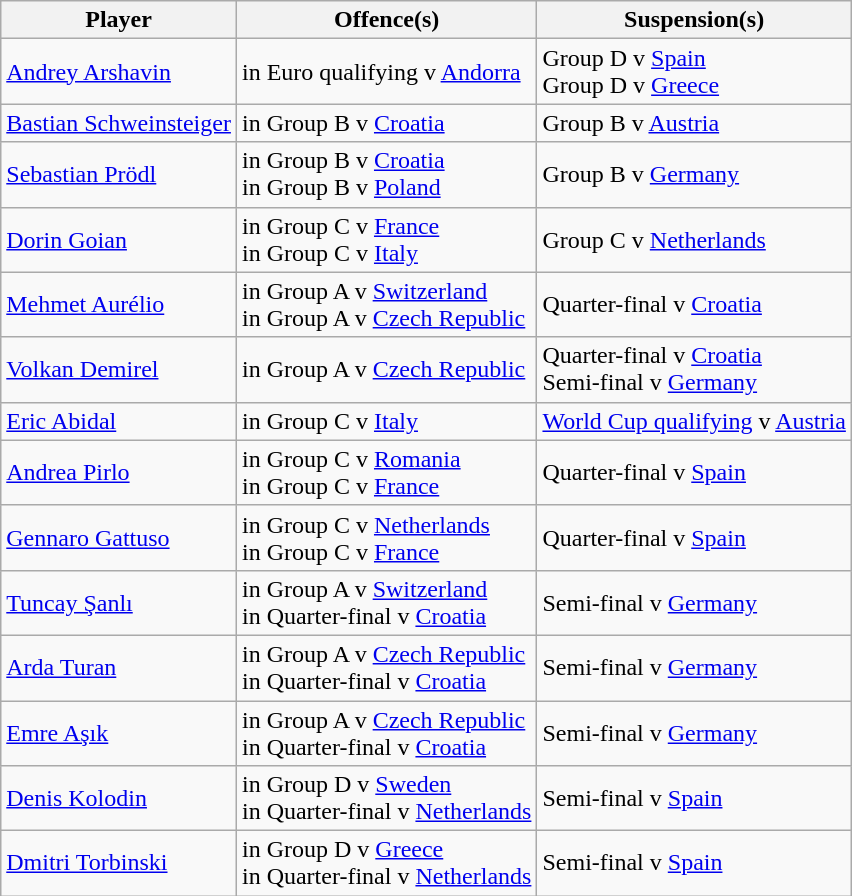<table class="wikitable">
<tr>
<th>Player</th>
<th>Offence(s)</th>
<th>Suspension(s)</th>
</tr>
<tr>
<td> <a href='#'>Andrey Arshavin</a></td>
<td> in Euro qualifying v <a href='#'>Andorra</a></td>
<td>Group D v <a href='#'>Spain</a><br>Group D v <a href='#'>Greece</a></td>
</tr>
<tr>
<td> <a href='#'>Bastian Schweinsteiger</a></td>
<td> in Group B v <a href='#'>Croatia</a></td>
<td>Group B v <a href='#'>Austria</a></td>
</tr>
<tr>
<td> <a href='#'>Sebastian Prödl</a></td>
<td> in Group B v <a href='#'>Croatia</a><br> in Group B v <a href='#'>Poland</a></td>
<td>Group B v <a href='#'>Germany</a></td>
</tr>
<tr>
<td> <a href='#'>Dorin Goian</a></td>
<td> in Group C v <a href='#'>France</a><br> in Group C v <a href='#'>Italy</a></td>
<td>Group C v <a href='#'>Netherlands</a></td>
</tr>
<tr>
<td> <a href='#'>Mehmet Aurélio</a></td>
<td> in Group A v <a href='#'>Switzerland</a><br> in Group A v <a href='#'>Czech Republic</a></td>
<td>Quarter-final v <a href='#'>Croatia</a></td>
</tr>
<tr>
<td> <a href='#'>Volkan Demirel</a></td>
<td> in Group A v <a href='#'>Czech Republic</a></td>
<td>Quarter-final v <a href='#'>Croatia</a><br>Semi-final v <a href='#'>Germany</a></td>
</tr>
<tr>
<td> <a href='#'>Eric Abidal</a></td>
<td> in Group C v <a href='#'>Italy</a></td>
<td><a href='#'>World Cup qualifying</a> v <a href='#'>Austria</a></td>
</tr>
<tr>
<td> <a href='#'>Andrea Pirlo</a></td>
<td> in Group C v <a href='#'>Romania</a><br> in Group C v <a href='#'>France</a></td>
<td>Quarter-final v <a href='#'>Spain</a></td>
</tr>
<tr>
<td> <a href='#'>Gennaro Gattuso</a></td>
<td> in Group C v <a href='#'>Netherlands</a><br> in Group C v <a href='#'>France</a></td>
<td>Quarter-final v <a href='#'>Spain</a></td>
</tr>
<tr>
<td> <a href='#'>Tuncay Şanlı</a></td>
<td> in Group A v <a href='#'>Switzerland</a><br> in Quarter-final v <a href='#'>Croatia</a></td>
<td>Semi-final v <a href='#'>Germany</a></td>
</tr>
<tr>
<td> <a href='#'>Arda Turan</a></td>
<td> in Group A v <a href='#'>Czech Republic</a><br> in Quarter-final v <a href='#'>Croatia</a></td>
<td>Semi-final v <a href='#'>Germany</a></td>
</tr>
<tr>
<td> <a href='#'>Emre Aşık</a></td>
<td> in Group A v <a href='#'>Czech Republic</a><br> in Quarter-final v <a href='#'>Croatia</a></td>
<td>Semi-final v <a href='#'>Germany</a></td>
</tr>
<tr>
<td> <a href='#'>Denis Kolodin</a></td>
<td> in Group D v <a href='#'>Sweden</a><br> in Quarter-final v <a href='#'>Netherlands</a></td>
<td>Semi-final v <a href='#'>Spain</a></td>
</tr>
<tr>
<td> <a href='#'>Dmitri Torbinski</a></td>
<td> in Group D v <a href='#'>Greece</a><br> in Quarter-final v <a href='#'>Netherlands</a></td>
<td>Semi-final v <a href='#'>Spain</a></td>
</tr>
</table>
